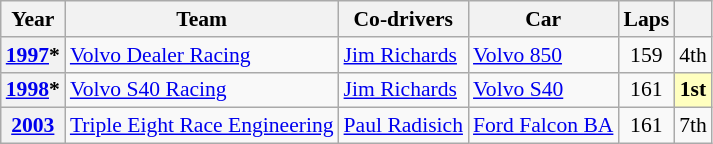<table class="wikitable" style="text-align:center; font-size:90%">
<tr>
<th>Year</th>
<th>Team</th>
<th>Co-drivers</th>
<th>Car</th>
<th>Laps</th>
<th></th>
</tr>
<tr>
<th><a href='#'>1997</a>*</th>
<td align="left" nowrap> <a href='#'>Volvo Dealer Racing</a></td>
<td align="left" nowrap> <a href='#'>Jim Richards</a></td>
<td align="left" nowrap><a href='#'>Volvo 850</a></td>
<td>159</td>
<td>4th</td>
</tr>
<tr>
<th><a href='#'>1998</a>*</th>
<td align="left" nowrap> <a href='#'>Volvo S40 Racing</a></td>
<td align="left" nowrap> <a href='#'>Jim Richards</a></td>
<td align="left" nowrap><a href='#'>Volvo S40</a></td>
<td>161</td>
<td align="center" style="background: #FFFFBF"><strong>1st</strong></td>
</tr>
<tr>
<th><a href='#'>2003</a></th>
<td align="left"> <a href='#'>Triple Eight Race Engineering</a></td>
<td align="left"> <a href='#'>Paul Radisich</a></td>
<td><a href='#'>Ford Falcon BA</a></td>
<td>161</td>
<td>7th</td>
</tr>
</table>
